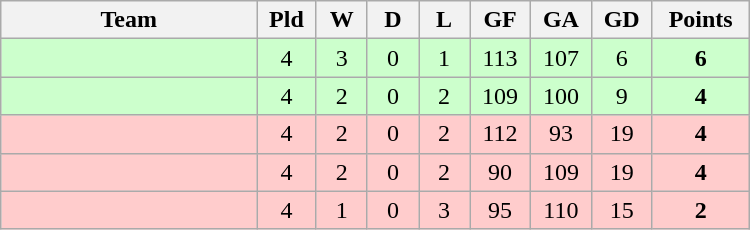<table class=wikitable style="text-align:center" width=500>
<tr>
<th width=25%>Team</th>
<th width=5%>Pld</th>
<th width=5%>W</th>
<th width=5%>D</th>
<th width=5%>L</th>
<th width=5%>GF</th>
<th width=5%>GA</th>
<th width=5%>GD</th>
<th width=8%>Points</th>
</tr>
<tr bgcolor="#ccffcc">
<td align="left"></td>
<td>4</td>
<td>3</td>
<td>0</td>
<td>1</td>
<td>113</td>
<td>107</td>
<td>6</td>
<td><strong>6</strong></td>
</tr>
<tr bgcolor="#ccffcc">
<td align="left"></td>
<td>4</td>
<td>2</td>
<td>0</td>
<td>2</td>
<td>109</td>
<td>100</td>
<td>9</td>
<td><strong>4</strong></td>
</tr>
<tr bgcolor="ffcccc">
<td align="left"></td>
<td>4</td>
<td>2</td>
<td>0</td>
<td>2</td>
<td>112</td>
<td>93</td>
<td>19</td>
<td><strong>4</strong></td>
</tr>
<tr bgcolor="ffcccc">
<td align="left"></td>
<td>4</td>
<td>2</td>
<td>0</td>
<td>2</td>
<td>90</td>
<td>109</td>
<td>19</td>
<td><strong>4</strong></td>
</tr>
<tr bgcolor="ffcccc">
<td align="left"></td>
<td>4</td>
<td>1</td>
<td>0</td>
<td>3</td>
<td>95</td>
<td>110</td>
<td>15</td>
<td><strong>2</strong></td>
</tr>
</table>
